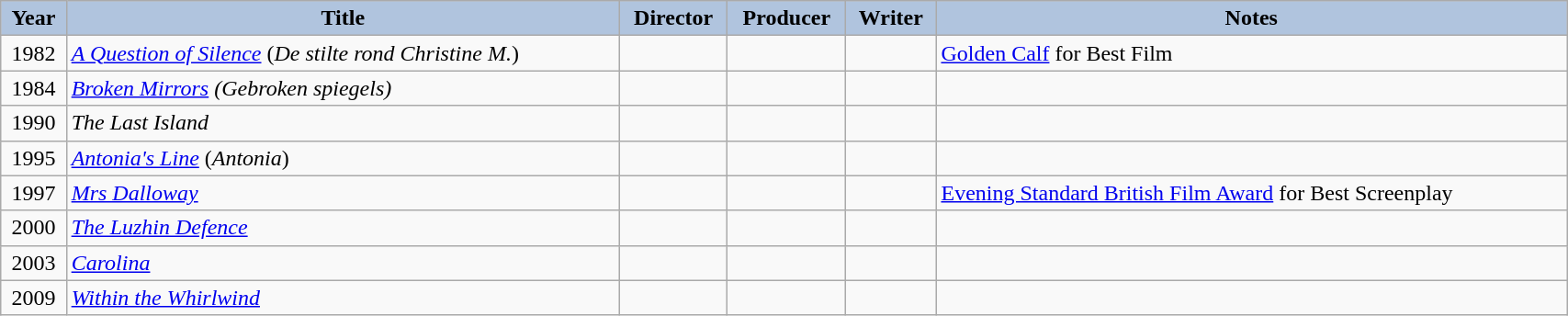<table class="wikitable" style="width:90%;" "text-align:center;">
<tr style="background:#B0C4DE;">
<th style="background:#B0C4DE;">Year</th>
<th style="background:#B0C4DE;">Title</th>
<th style="background:#B0C4DE;">Director</th>
<th style="background:#B0C4DE;">Producer</th>
<th style="background:#B0C4DE;">Writer</th>
<th style="background:#B0C4DE;">Notes</th>
</tr>
<tr>
<td align="center">1982</td>
<td><em><a href='#'>A Question of Silence</a></em> (<em>De stilte rond Christine M.</em>)</td>
<td></td>
<td></td>
<td></td>
<td><a href='#'>Golden Calf</a> for Best Film</td>
</tr>
<tr>
<td align="center">1984</td>
<td><em><a href='#'>Broken Mirrors</a> (Gebroken spiegels)</em></td>
<td></td>
<td></td>
<td></td>
<td></td>
</tr>
<tr>
<td align="center">1990</td>
<td><em>The Last Island</em></td>
<td></td>
<td></td>
<td></td>
<td></td>
</tr>
<tr>
<td align="center">1995</td>
<td><em><a href='#'>Antonia's Line</a></em> (<em>Antonia</em>)</td>
<td></td>
<td></td>
<td></td>
<td></td>
</tr>
<tr>
<td align="center">1997</td>
<td><em><a href='#'>Mrs Dalloway</a></em></td>
<td></td>
<td></td>
<td></td>
<td><a href='#'>Evening Standard British Film Award</a> for Best Screenplay </td>
</tr>
<tr>
<td align="center">2000</td>
<td><em><a href='#'>The Luzhin Defence</a></em></td>
<td></td>
<td></td>
<td></td>
<td></td>
</tr>
<tr>
<td align="center">2003</td>
<td><em><a href='#'>Carolina</a></em></td>
<td></td>
<td></td>
<td></td>
<td></td>
</tr>
<tr>
<td align="center">2009</td>
<td><em><a href='#'>Within the Whirlwind</a></em></td>
<td></td>
<td></td>
<td></td>
<td></td>
</tr>
</table>
